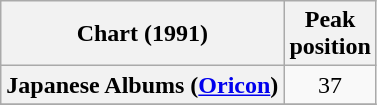<table class="wikitable sortable plainrowheaders" style="text-align:center">
<tr>
<th scope="col">Chart (1991)</th>
<th scope="col">Peak<br>position</th>
</tr>
<tr>
<th scope="row">Japanese Albums (<a href='#'>Oricon</a>)</th>
<td>37</td>
</tr>
<tr>
</tr>
</table>
